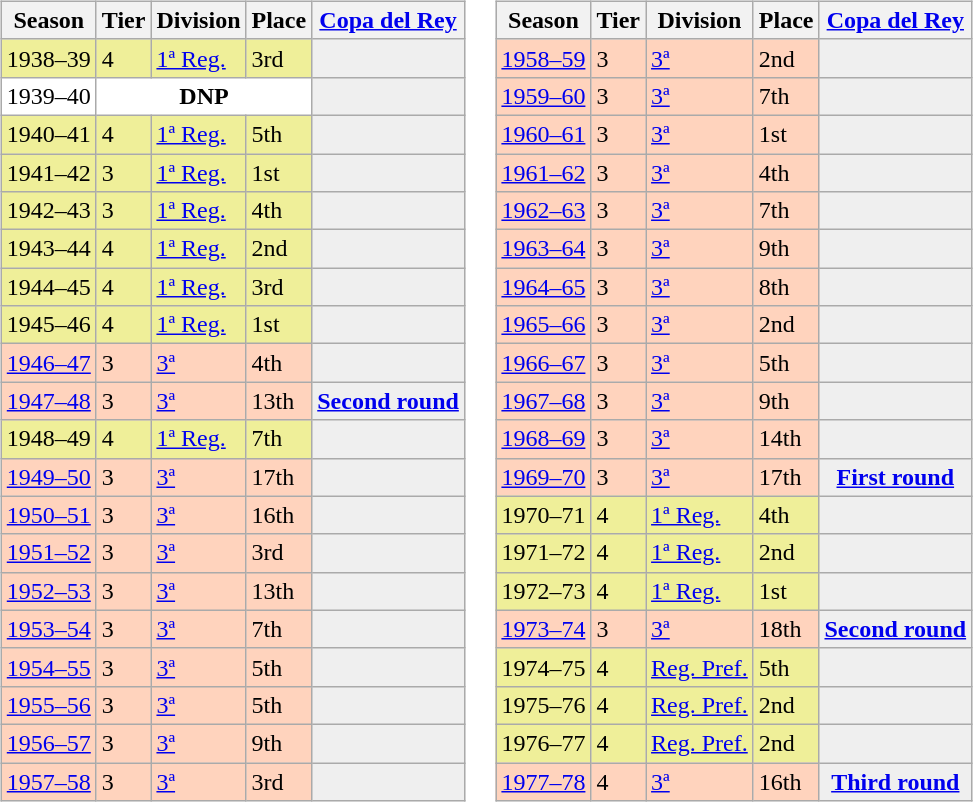<table>
<tr>
<td valign="top" width=0%><br><table class="wikitable">
<tr style="background:#f0f6fa;">
<th>Season</th>
<th>Tier</th>
<th>Division</th>
<th>Place</th>
<th><a href='#'>Copa del Rey</a></th>
</tr>
<tr>
<td style="background:#EFEF99;">1938–39</td>
<td style="background:#EFEF99;">4</td>
<td style="background:#EFEF99;"><a href='#'>1ª Reg.</a></td>
<td style="background:#EFEF99;">3rd</td>
<th style="background:#efefef;"></th>
</tr>
<tr>
<td style="background:#FFFFFF;">1939–40</td>
<th style="background:#FFFFFF;" colspan="3">DNP</th>
<th style="background:#efefef;"></th>
</tr>
<tr>
<td style="background:#EFEF99;">1940–41</td>
<td style="background:#EFEF99;">4</td>
<td style="background:#EFEF99;"><a href='#'>1ª Reg.</a></td>
<td style="background:#EFEF99;">5th</td>
<th style="background:#efefef;"></th>
</tr>
<tr>
<td style="background:#EFEF99;">1941–42</td>
<td style="background:#EFEF99;">3</td>
<td style="background:#EFEF99;"><a href='#'>1ª Reg.</a></td>
<td style="background:#EFEF99;">1st</td>
<th style="background:#efefef;"></th>
</tr>
<tr>
<td style="background:#EFEF99;">1942–43</td>
<td style="background:#EFEF99;">3</td>
<td style="background:#EFEF99;"><a href='#'>1ª Reg.</a></td>
<td style="background:#EFEF99;">4th</td>
<th style="background:#efefef;"></th>
</tr>
<tr>
<td style="background:#EFEF99;">1943–44</td>
<td style="background:#EFEF99;">4</td>
<td style="background:#EFEF99;"><a href='#'>1ª Reg.</a></td>
<td style="background:#EFEF99;">2nd</td>
<th style="background:#efefef;"></th>
</tr>
<tr>
<td style="background:#EFEF99;">1944–45</td>
<td style="background:#EFEF99;">4</td>
<td style="background:#EFEF99;"><a href='#'>1ª Reg.</a></td>
<td style="background:#EFEF99;">3rd</td>
<th style="background:#efefef;"></th>
</tr>
<tr>
<td style="background:#EFEF99;">1945–46</td>
<td style="background:#EFEF99;">4</td>
<td style="background:#EFEF99;"><a href='#'>1ª Reg.</a></td>
<td style="background:#EFEF99;">1st</td>
<th style="background:#efefef;"></th>
</tr>
<tr>
<td style="background:#FFD3BD;"><a href='#'>1946–47</a></td>
<td style="background:#FFD3BD;">3</td>
<td style="background:#FFD3BD;"><a href='#'>3ª</a></td>
<td style="background:#FFD3BD;">4th</td>
<th style="background:#efefef;"></th>
</tr>
<tr>
<td style="background:#FFD3BD;"><a href='#'>1947–48</a></td>
<td style="background:#FFD3BD;">3</td>
<td style="background:#FFD3BD;"><a href='#'>3ª</a></td>
<td style="background:#FFD3BD;">13th</td>
<th style="background:#efefef;"><a href='#'>Second round</a></th>
</tr>
<tr>
<td style="background:#EFEF99;">1948–49</td>
<td style="background:#EFEF99;">4</td>
<td style="background:#EFEF99;"><a href='#'>1ª Reg.</a></td>
<td style="background:#EFEF99;">7th</td>
<th style="background:#efefef;"></th>
</tr>
<tr>
<td style="background:#FFD3BD;"><a href='#'>1949–50</a></td>
<td style="background:#FFD3BD;">3</td>
<td style="background:#FFD3BD;"><a href='#'>3ª</a></td>
<td style="background:#FFD3BD;">17th</td>
<th style="background:#efefef;"></th>
</tr>
<tr>
<td style="background:#FFD3BD;"><a href='#'>1950–51</a></td>
<td style="background:#FFD3BD;">3</td>
<td style="background:#FFD3BD;"><a href='#'>3ª</a></td>
<td style="background:#FFD3BD;">16th</td>
<th style="background:#efefef;"></th>
</tr>
<tr>
<td style="background:#FFD3BD;"><a href='#'>1951–52</a></td>
<td style="background:#FFD3BD;">3</td>
<td style="background:#FFD3BD;"><a href='#'>3ª</a></td>
<td style="background:#FFD3BD;">3rd</td>
<th style="background:#efefef;"></th>
</tr>
<tr>
<td style="background:#FFD3BD;"><a href='#'>1952–53</a></td>
<td style="background:#FFD3BD;">3</td>
<td style="background:#FFD3BD;"><a href='#'>3ª</a></td>
<td style="background:#FFD3BD;">13th</td>
<th style="background:#efefef;"></th>
</tr>
<tr>
<td style="background:#FFD3BD;"><a href='#'>1953–54</a></td>
<td style="background:#FFD3BD;">3</td>
<td style="background:#FFD3BD;"><a href='#'>3ª</a></td>
<td style="background:#FFD3BD;">7th</td>
<th style="background:#efefef;"></th>
</tr>
<tr>
<td style="background:#FFD3BD;"><a href='#'>1954–55</a></td>
<td style="background:#FFD3BD;">3</td>
<td style="background:#FFD3BD;"><a href='#'>3ª</a></td>
<td style="background:#FFD3BD;">5th</td>
<th style="background:#efefef;"></th>
</tr>
<tr>
<td style="background:#FFD3BD;"><a href='#'>1955–56</a></td>
<td style="background:#FFD3BD;">3</td>
<td style="background:#FFD3BD;"><a href='#'>3ª</a></td>
<td style="background:#FFD3BD;">5th</td>
<th style="background:#efefef;"></th>
</tr>
<tr>
<td style="background:#FFD3BD;"><a href='#'>1956–57</a></td>
<td style="background:#FFD3BD;">3</td>
<td style="background:#FFD3BD;"><a href='#'>3ª</a></td>
<td style="background:#FFD3BD;">9th</td>
<th style="background:#efefef;"></th>
</tr>
<tr>
<td style="background:#FFD3BD;"><a href='#'>1957–58</a></td>
<td style="background:#FFD3BD;">3</td>
<td style="background:#FFD3BD;"><a href='#'>3ª</a></td>
<td style="background:#FFD3BD;">3rd</td>
<th style="background:#efefef;"></th>
</tr>
</table>
</td>
<td valign="top" width=0%><br><table class="wikitable">
<tr style="background:#f0f6fa;">
<th>Season</th>
<th>Tier</th>
<th>Division</th>
<th>Place</th>
<th><a href='#'>Copa del Rey</a></th>
</tr>
<tr>
<td style="background:#FFD3BD;"><a href='#'>1958–59</a></td>
<td style="background:#FFD3BD;">3</td>
<td style="background:#FFD3BD;"><a href='#'>3ª</a></td>
<td style="background:#FFD3BD;">2nd</td>
<th style="background:#efefef;"></th>
</tr>
<tr>
<td style="background:#FFD3BD;"><a href='#'>1959–60</a></td>
<td style="background:#FFD3BD;">3</td>
<td style="background:#FFD3BD;"><a href='#'>3ª</a></td>
<td style="background:#FFD3BD;">7th</td>
<th style="background:#efefef;"></th>
</tr>
<tr>
<td style="background:#FFD3BD;"><a href='#'>1960–61</a></td>
<td style="background:#FFD3BD;">3</td>
<td style="background:#FFD3BD;"><a href='#'>3ª</a></td>
<td style="background:#FFD3BD;">1st</td>
<th style="background:#efefef;"></th>
</tr>
<tr>
<td style="background:#FFD3BD;"><a href='#'>1961–62</a></td>
<td style="background:#FFD3BD;">3</td>
<td style="background:#FFD3BD;"><a href='#'>3ª</a></td>
<td style="background:#FFD3BD;">4th</td>
<th style="background:#efefef;"></th>
</tr>
<tr>
<td style="background:#FFD3BD;"><a href='#'>1962–63</a></td>
<td style="background:#FFD3BD;">3</td>
<td style="background:#FFD3BD;"><a href='#'>3ª</a></td>
<td style="background:#FFD3BD;">7th</td>
<th style="background:#efefef;"></th>
</tr>
<tr>
<td style="background:#FFD3BD;"><a href='#'>1963–64</a></td>
<td style="background:#FFD3BD;">3</td>
<td style="background:#FFD3BD;"><a href='#'>3ª</a></td>
<td style="background:#FFD3BD;">9th</td>
<th style="background:#efefef;"></th>
</tr>
<tr>
<td style="background:#FFD3BD;"><a href='#'>1964–65</a></td>
<td style="background:#FFD3BD;">3</td>
<td style="background:#FFD3BD;"><a href='#'>3ª</a></td>
<td style="background:#FFD3BD;">8th</td>
<th style="background:#efefef;"></th>
</tr>
<tr>
<td style="background:#FFD3BD;"><a href='#'>1965–66</a></td>
<td style="background:#FFD3BD;">3</td>
<td style="background:#FFD3BD;"><a href='#'>3ª</a></td>
<td style="background:#FFD3BD;">2nd</td>
<th style="background:#efefef;"></th>
</tr>
<tr>
<td style="background:#FFD3BD;"><a href='#'>1966–67</a></td>
<td style="background:#FFD3BD;">3</td>
<td style="background:#FFD3BD;"><a href='#'>3ª</a></td>
<td style="background:#FFD3BD;">5th</td>
<th style="background:#efefef;"></th>
</tr>
<tr>
<td style="background:#FFD3BD;"><a href='#'>1967–68</a></td>
<td style="background:#FFD3BD;">3</td>
<td style="background:#FFD3BD;"><a href='#'>3ª</a></td>
<td style="background:#FFD3BD;">9th</td>
<th style="background:#efefef;"></th>
</tr>
<tr>
<td style="background:#FFD3BD;"><a href='#'>1968–69</a></td>
<td style="background:#FFD3BD;">3</td>
<td style="background:#FFD3BD;"><a href='#'>3ª</a></td>
<td style="background:#FFD3BD;">14th</td>
<th style="background:#efefef;"></th>
</tr>
<tr>
<td style="background:#FFD3BD;"><a href='#'>1969–70</a></td>
<td style="background:#FFD3BD;">3</td>
<td style="background:#FFD3BD;"><a href='#'>3ª</a></td>
<td style="background:#FFD3BD;">17th</td>
<th style="background:#efefef;"><a href='#'>First round</a></th>
</tr>
<tr>
<td style="background:#EFEF99;">1970–71</td>
<td style="background:#EFEF99;">4</td>
<td style="background:#EFEF99;"><a href='#'>1ª Reg.</a></td>
<td style="background:#EFEF99;">4th</td>
<th style="background:#efefef;"></th>
</tr>
<tr>
<td style="background:#EFEF99;">1971–72</td>
<td style="background:#EFEF99;">4</td>
<td style="background:#EFEF99;"><a href='#'>1ª Reg.</a></td>
<td style="background:#EFEF99;">2nd</td>
<th style="background:#efefef;"></th>
</tr>
<tr>
<td style="background:#EFEF99;">1972–73</td>
<td style="background:#EFEF99;">4</td>
<td style="background:#EFEF99;"><a href='#'>1ª Reg.</a></td>
<td style="background:#EFEF99;">1st</td>
<th style="background:#efefef;"></th>
</tr>
<tr>
<td style="background:#FFD3BD;"><a href='#'>1973–74</a></td>
<td style="background:#FFD3BD;">3</td>
<td style="background:#FFD3BD;"><a href='#'>3ª</a></td>
<td style="background:#FFD3BD;">18th</td>
<th style="background:#efefef;"><a href='#'>Second round</a></th>
</tr>
<tr>
<td style="background:#EFEF99;">1974–75</td>
<td style="background:#EFEF99;">4</td>
<td style="background:#EFEF99;"><a href='#'>Reg. Pref.</a></td>
<td style="background:#EFEF99;">5th</td>
<th style="background:#efefef;"></th>
</tr>
<tr>
<td style="background:#EFEF99;">1975–76</td>
<td style="background:#EFEF99;">4</td>
<td style="background:#EFEF99;"><a href='#'>Reg. Pref.</a></td>
<td style="background:#EFEF99;">2nd</td>
<th style="background:#efefef;"></th>
</tr>
<tr>
<td style="background:#EFEF99;">1976–77</td>
<td style="background:#EFEF99;">4</td>
<td style="background:#EFEF99;"><a href='#'>Reg. Pref.</a></td>
<td style="background:#EFEF99;">2nd</td>
<th style="background:#efefef;"></th>
</tr>
<tr>
<td style="background:#FFD3BD;"><a href='#'>1977–78</a></td>
<td style="background:#FFD3BD;">4</td>
<td style="background:#FFD3BD;"><a href='#'>3ª</a></td>
<td style="background:#FFD3BD;">16th</td>
<th style="background:#efefef;"><a href='#'>Third round</a></th>
</tr>
</table>
</td>
</tr>
</table>
